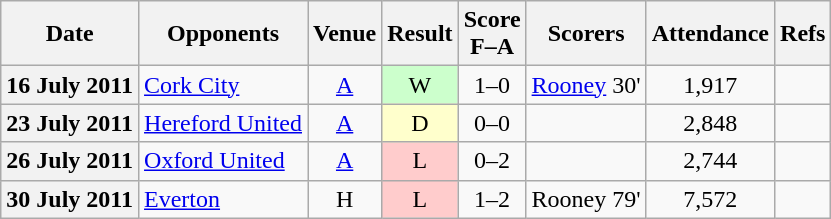<table class="wikitable plainrowheaders" style=text-align:center>
<tr>
<th scope=col>Date</th>
<th scope=col>Opponents</th>
<th scope=col>Venue</th>
<th scope=col>Result</th>
<th scope=col>Score<br>F–A</th>
<th scope=col>Scorers</th>
<th scope=col>Attendance</th>
<th scope=col>Refs</th>
</tr>
<tr>
<th scope=row>16 July 2011</th>
<td style=text-align:left><a href='#'>Cork City</a></td>
<td><a href='#'>A</a></td>
<td style=background:#cfc>W</td>
<td>1–0</td>
<td style=text-align:left><a href='#'>Rooney</a> 30'</td>
<td>1,917</td>
<td></td>
</tr>
<tr>
<th scope=row>23 July 2011</th>
<td style=text-align:left><a href='#'>Hereford United</a></td>
<td><a href='#'>A</a></td>
<td style=background:#ffc>D</td>
<td>0–0</td>
<td></td>
<td>2,848</td>
<td></td>
</tr>
<tr>
<th scope=row>26 July 2011</th>
<td style=text-align:left><a href='#'>Oxford United</a></td>
<td><a href='#'>A</a></td>
<td style=background:#fcc>L</td>
<td>0–2</td>
<td></td>
<td>2,744</td>
<td></td>
</tr>
<tr>
<th scope=row>30 July 2011</th>
<td style=text-align:left><a href='#'>Everton</a></td>
<td>H</td>
<td style=background:#fcc>L</td>
<td>1–2</td>
<td style=text-align:left>Rooney 79'</td>
<td>7,572</td>
<td></td>
</tr>
</table>
